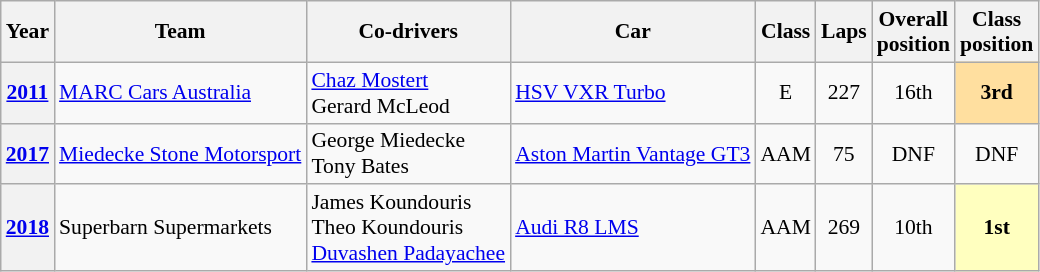<table class="wikitable" style="font-size:90%">
<tr>
<th>Year</th>
<th>Team</th>
<th>Co-drivers</th>
<th>Car</th>
<th>Class</th>
<th>Laps</th>
<th>Overall<br>position</th>
<th>Class<br>position</th>
</tr>
<tr style="text-align:center;">
<th><a href='#'>2011</a></th>
<td align="left"> <a href='#'>MARC Cars Australia</a></td>
<td align="left"> <a href='#'>Chaz Mostert</a><br> Gerard McLeod</td>
<td align="left"><a href='#'>HSV VXR Turbo</a></td>
<td>E</td>
<td>227</td>
<td>16th</td>
<td style="background:#ffdf9f;"><strong>3rd</strong></td>
</tr>
<tr style="text-align:center;">
<th><a href='#'>2017</a></th>
<td align="left"> <a href='#'>Miedecke Stone Motorsport</a></td>
<td align="left"> George Miedecke<br> Tony Bates</td>
<td align="left"><a href='#'>Aston Martin Vantage GT3</a></td>
<td>AAM</td>
<td>75</td>
<td>DNF</td>
<td>DNF</td>
</tr>
<tr style="text-align:center;">
<th><a href='#'>2018</a></th>
<td align="left"> Superbarn Supermarkets</td>
<td align="left"> James Koundouris<br> Theo Koundouris<br> <a href='#'>Duvashen Padayachee</a></td>
<td align="left"><a href='#'>Audi R8 LMS</a></td>
<td>AAM</td>
<td>269</td>
<td>10th</td>
<td style="background:#ffffbf;"><strong>1st</strong></td>
</tr>
</table>
